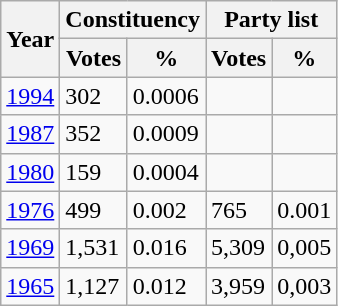<table class="wikitable">
<tr>
<th rowspan="2">Year</th>
<th colspan="2">Constituency</th>
<th colspan="2"><strong>Party list</strong></th>
</tr>
<tr>
<th>Votes</th>
<th>%</th>
<th>Votes</th>
<th>%</th>
</tr>
<tr>
<td><a href='#'>1994</a></td>
<td>302</td>
<td>0.0006</td>
<td></td>
<td></td>
</tr>
<tr>
<td><a href='#'>1987</a></td>
<td>352</td>
<td>0.0009</td>
<td></td>
<td></td>
</tr>
<tr>
<td><a href='#'>1980</a></td>
<td>159</td>
<td>0.0004</td>
<td></td>
<td></td>
</tr>
<tr>
<td><a href='#'>1976</a></td>
<td>499</td>
<td>0.002</td>
<td>765</td>
<td>0.001</td>
</tr>
<tr>
<td><a href='#'>1969</a></td>
<td>1,531</td>
<td>0.016</td>
<td>5,309</td>
<td>0,005</td>
</tr>
<tr>
<td><a href='#'>1965</a></td>
<td>1,127</td>
<td>0.012</td>
<td>3,959</td>
<td>0,003</td>
</tr>
</table>
